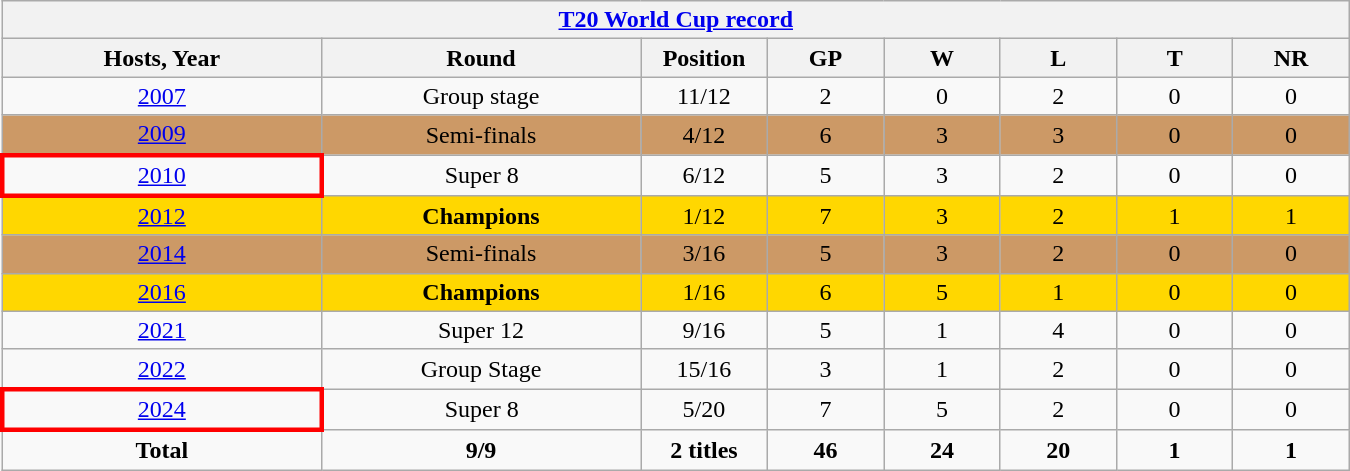<table class="wikitable" style="text-align: center; width:900px">
<tr>
<th colspan=8><a href='#'>T20 World Cup record</a></th>
</tr>
<tr>
<th width=150>Hosts, Year</th>
<th width=150>Round</th>
<th width=50>Position</th>
<th width=50>GP</th>
<th width=50>W</th>
<th width=50>L</th>
<th width=50>T</th>
<th width=50>NR</th>
</tr>
<tr>
<td> <a href='#'>2007</a></td>
<td>Group stage</td>
<td>11/12</td>
<td>2</td>
<td>0</td>
<td>2</td>
<td>0</td>
<td>0</td>
</tr>
<tr style="background:#cc9966;">
<td> <a href='#'>2009</a></td>
<td>Semi-finals</td>
<td>4/12</td>
<td>6</td>
<td>3</td>
<td>3</td>
<td>0</td>
<td>0</td>
</tr>
<tr>
<td style="border: 3px solid red"> <a href='#'>2010</a></td>
<td>Super 8</td>
<td>6/12</td>
<td>5</td>
<td>3</td>
<td>2</td>
<td>0</td>
<td>0</td>
</tr>
<tr style="background:gold;">
<td> <a href='#'>2012</a></td>
<td><strong>Champions</strong></td>
<td>1/12</td>
<td>7</td>
<td>3</td>
<td>2</td>
<td>1</td>
<td>1</td>
</tr>
<tr style="background:#cc9966;">
<td> <a href='#'>2014</a></td>
<td>Semi-finals</td>
<td>3/16</td>
<td>5</td>
<td>3</td>
<td>2</td>
<td>0</td>
<td>0</td>
</tr>
<tr style="background:gold;">
<td> <a href='#'>2016</a></td>
<td><strong>Champions</strong></td>
<td>1/16</td>
<td>6</td>
<td>5</td>
<td>1</td>
<td>0</td>
<td>0</td>
</tr>
<tr>
<td>  <a href='#'>2021</a></td>
<td>Super 12</td>
<td>9/16</td>
<td>5</td>
<td>1</td>
<td>4</td>
<td>0</td>
<td>0</td>
</tr>
<tr>
<td> <a href='#'>2022</a></td>
<td>Group Stage</td>
<td>15/16</td>
<td>3</td>
<td>1</td>
<td>2</td>
<td>0</td>
<td>0</td>
</tr>
<tr>
<td style="border: 3px solid red"> <a href='#'>2024</a></td>
<td>Super 8</td>
<td>5/20</td>
<td>7</td>
<td>5</td>
<td>2</td>
<td>0</td>
<td>0</td>
</tr>
<tr>
<td><strong>Total</strong></td>
<td><strong>9/9</strong></td>
<td><strong>2 titles</strong></td>
<td><strong>46</strong></td>
<td><strong>24</strong></td>
<td><strong>20</strong></td>
<td><strong>1</strong></td>
<td><strong>1</strong></td>
</tr>
</table>
